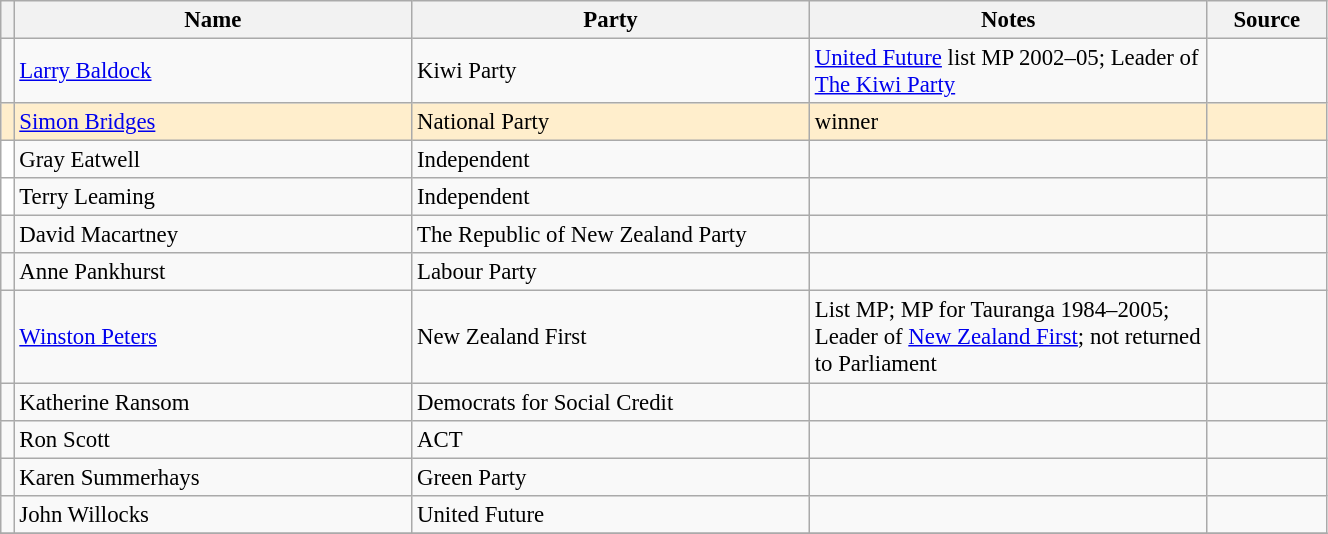<table class="wikitable" width="70%" style="font-size:95%;">
<tr>
<th width=1%></th>
<th width=30%>Name</th>
<th width=30%>Party</th>
<th width=30%>Notes</th>
<th width=9%>Source</th>
</tr>
<tr -->
<td bgcolor=></td>
<td><a href='#'>Larry Baldock</a></td>
<td>Kiwi Party</td>
<td><a href='#'>United Future</a> list MP 2002–05; Leader of <a href='#'>The Kiwi Party</a></td>
<td></td>
</tr>
<tr ---- bgcolor=#FFEECC>
<td bgcolor=></td>
<td><a href='#'>Simon Bridges</a></td>
<td>National Party</td>
<td>winner</td>
<td></td>
</tr>
<tr -->
<td bgcolor=white></td>
<td>Gray Eatwell</td>
<td>Independent</td>
<td></td>
<td></td>
</tr>
<tr -->
<td bgcolor=white></td>
<td>Terry Leaming</td>
<td>Independent</td>
<td></td>
<td></td>
</tr>
<tr -->
<td bgcolor=></td>
<td>David Macartney</td>
<td>The Republic of New Zealand Party</td>
<td></td>
<td></td>
</tr>
<tr -->
<td bgcolor=></td>
<td>Anne Pankhurst</td>
<td>Labour Party</td>
<td></td>
<td></td>
</tr>
<tr -->
<td bgcolor=></td>
<td><a href='#'>Winston Peters</a></td>
<td>New Zealand First</td>
<td>List MP; MP for Tauranga 1984–2005; Leader of <a href='#'>New Zealand First</a>; not returned to Parliament</td>
<td></td>
</tr>
<tr -->
<td bgcolor=></td>
<td>Katherine Ransom</td>
<td>Democrats for Social Credit</td>
<td></td>
<td></td>
</tr>
<tr -->
<td bgcolor=></td>
<td>Ron Scott</td>
<td>ACT</td>
<td></td>
<td></td>
</tr>
<tr -->
<td bgcolor=></td>
<td>Karen Summerhays</td>
<td>Green Party</td>
<td></td>
<td></td>
</tr>
<tr -->
<td bgcolor=></td>
<td>John Willocks</td>
<td>United Future</td>
<td></td>
<td></td>
</tr>
<tr -->
</tr>
</table>
